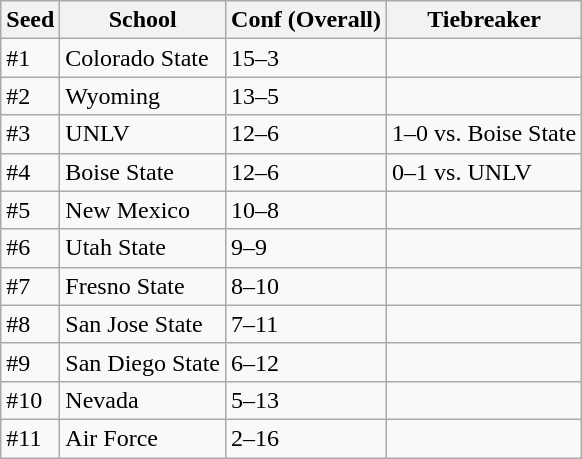<table class="wikitable">
<tr>
<th>Seed</th>
<th>School</th>
<th>Conf (Overall)</th>
<th>Tiebreaker</th>
</tr>
<tr>
<td>#1</td>
<td>Colorado State</td>
<td>15–3</td>
<td></td>
</tr>
<tr>
<td>#2</td>
<td>Wyoming</td>
<td>13–5</td>
<td></td>
</tr>
<tr>
<td>#3</td>
<td>UNLV</td>
<td>12–6</td>
<td>1–0 vs. Boise State</td>
</tr>
<tr>
<td>#4</td>
<td>Boise State</td>
<td>12–6</td>
<td>0–1 vs. UNLV</td>
</tr>
<tr>
<td>#5</td>
<td>New Mexico</td>
<td>10–8</td>
<td></td>
</tr>
<tr>
<td>#6</td>
<td>Utah State</td>
<td>9–9</td>
<td></td>
</tr>
<tr>
<td>#7</td>
<td>Fresno State</td>
<td>8–10</td>
<td></td>
</tr>
<tr>
<td>#8</td>
<td>San Jose State</td>
<td>7–11</td>
<td></td>
</tr>
<tr>
<td>#9</td>
<td>San Diego State</td>
<td>6–12</td>
<td></td>
</tr>
<tr>
<td>#10</td>
<td>Nevada</td>
<td>5–13</td>
<td></td>
</tr>
<tr>
<td>#11</td>
<td>Air Force</td>
<td>2–16</td>
<td></td>
</tr>
</table>
